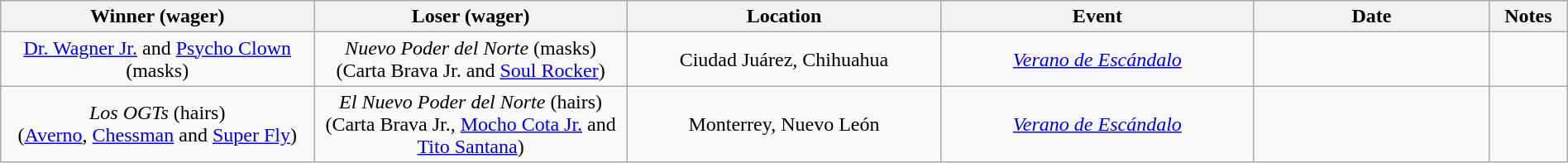<table class="wikitable sortable" width=100%  style="text-align: center">
<tr>
<th width=20% scope="col">Winner (wager)</th>
<th width=20% scope="col">Loser (wager)</th>
<th width=20% scope="col">Location</th>
<th width=20% scope="col">Event</th>
<th width=15% scope="col">Date</th>
<th class="unsortable" width=5% scope="col">Notes</th>
</tr>
<tr>
<td><a href='#'>Dr. Wagner Jr.</a> and <a href='#'>Psycho Clown</a> (masks)</td>
<td><em>Nuevo Poder del Norte</em> (masks)<br>(Carta Brava Jr. and <a href='#'>Soul Rocker</a>)</td>
<td>Ciudad Juárez, Chihuahua</td>
<td><em><a href='#'>Verano de Escándalo</a></em></td>
<td></td>
<td></td>
</tr>
<tr>
<td><em>Los OGTs</em> (hairs)<br>(<a href='#'>Averno</a>, <a href='#'>Chessman</a> and <a href='#'>Super Fly</a>)</td>
<td><em>El Nuevo Poder del Norte</em> (hairs) (Carta Brava Jr., <a href='#'>Mocho Cota Jr.</a> and <a href='#'>Tito Santana</a>)</td>
<td>Monterrey, Nuevo León</td>
<td><em><a href='#'>Verano de Escándalo</a></em></td>
<td></td>
<td></td>
</tr>
</table>
